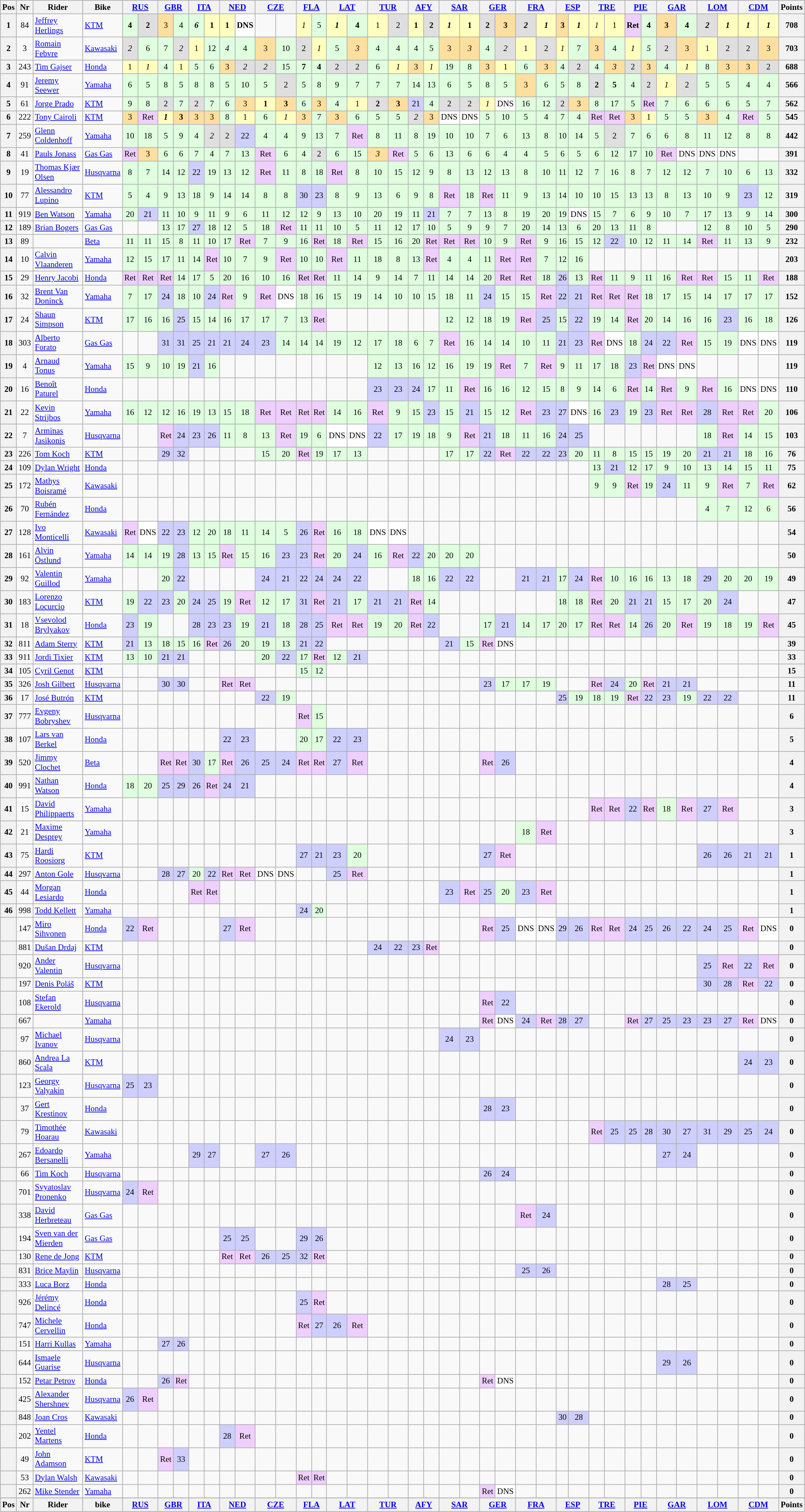<table class="wikitable" style="font-size: 80%; text-align:center">
<tr valign="top">
<th valign="middle">Pos</th>
<th valign="middle">Nr</th>
<th valign="middle">Rider</th>
<th valign="middle">Bike</th>
<th colspan=2><a href='#'>RUS</a><br></th>
<th colspan=2><a href='#'>GBR</a><br></th>
<th colspan=2><a href='#'>ITA</a><br></th>
<th colspan=2><a href='#'>NED</a><br></th>
<th colspan=2><a href='#'>CZE</a><br></th>
<th colspan=2><a href='#'>FLA</a><br></th>
<th colspan=2><a href='#'>LAT</a><br></th>
<th colspan=2><a href='#'>TUR</a><br></th>
<th colspan=2><a href='#'>AFY</a><br></th>
<th colspan=2><a href='#'>SAR</a><br></th>
<th colspan=2><a href='#'>GER</a><br></th>
<th colspan=2><a href='#'>FRA</a><br></th>
<th colspan=2><a href='#'>ESP</a><br></th>
<th colspan=2><a href='#'>TRE</a><br></th>
<th colspan=2><a href='#'>PIE</a><br></th>
<th colspan=2><a href='#'>GAR</a><br></th>
<th colspan=2><a href='#'>LOM</a><br></th>
<th colspan=2><a href='#'>CDM</a><br></th>
<th valign="middle">Points</th>
</tr>
<tr>
<th>1</th>
<td>84</td>
<td align=left> <a href='#'>Jeffrey Herlings</a></td>
<td align=left><a href='#'>KTM</a></td>
<td style="background:#dfffdf;"><strong>4</strong></td>
<td style="background:#dfdfdf;"><strong>2</strong></td>
<td style="background:#ffdf9f;">3</td>
<td style="background:#dfffdf;">4</td>
<td style="background:#dfffdf;"><strong><em>6</em></strong></td>
<td style="background:#ffffbf;"><strong>1</strong></td>
<td style="background:#ffffbf;"><strong>1</strong></td>
<td style="background:#ffffff;"><strong>DNS</strong></td>
<td></td>
<td></td>
<td style="background:#ffffbf;"><em>1</em></td>
<td style="background:#dfffdf;">5</td>
<td style="background:#ffffbf;"><strong><em>1</em></strong></td>
<td style="background:#dfffdf;"><strong>4</strong></td>
<td style="background:#ffffbf;">1</td>
<td style="background:#dfdfdf;">2</td>
<td style="background:#ffffbf;"><strong>1</strong></td>
<td style="background:#dfdfdf;"><strong>2</strong></td>
<td style="background:#ffffbf;"><strong><em>1</em></strong></td>
<td style="background:#ffffbf;"><strong>1</strong></td>
<td style="background:#dfdfdf;"><strong>2</strong></td>
<td style="background:#ffdf9f;"><strong>3</strong></td>
<td style="background:#dfdfdf;"><strong><em>2</em></strong></td>
<td style="background:#ffffbf;"><strong><em>1</em></strong></td>
<td style="background:#ffdf9f;"><strong>3</strong></td>
<td style="background:#ffffbf;"><strong><em>1</em></strong></td>
<td style="background:#ffffbf;"><em>1</em></td>
<td style="background:#ffffbf;">1</td>
<td style="background:#efcfff;"><strong>Ret</strong></td>
<td style="background:#dfffdf;"><strong>4</strong></td>
<td style="background:#ffdf9f;"><strong>3</strong></td>
<td style="background:#dfffdf;"><strong>4</strong></td>
<td style="background:#dfdfdf;"><strong><em>2</em></strong></td>
<td style="background:#ffffbf;"><strong><em>1</em></strong></td>
<td style="background:#ffffbf;"><strong><em>1</em></strong></td>
<td style="background:#ffffbf;"><strong><em>1</em></strong></td>
<th>708</th>
</tr>
<tr>
<th>2</th>
<td>3</td>
<td align=left> <a href='#'>Romain Febvre</a></td>
<td align=left><a href='#'>Kawasaki</a></td>
<td style="background:#dfdfdf;"><em>2</em></td>
<td style="background:#dfffdf;">6</td>
<td style="background:#dfffdf;">7</td>
<td style="background:#dfdfdf;"><em>2</em></td>
<td style="background:#ffffbf;">1</td>
<td style="background:#dfffdf;">12</td>
<td style="background:#dfffdf;"><em>4</em></td>
<td style="background:#dfffdf;">4</td>
<td style="background:#ffdf9f;">3</td>
<td style="background:#dfffdf;">10</td>
<td style="background:#dfdfdf;">2</td>
<td style="background:#ffffbf;"><em>1</em></td>
<td style="background:#dfffdf;">5</td>
<td style="background:#ffdf9f;"><em>3</em></td>
<td style="background:#dfffdf;">4</td>
<td style="background:#dfffdf;">4</td>
<td style="background:#dfffdf;">4</td>
<td style="background:#dfffdf;">5</td>
<td style="background:#ffdf9f;">3</td>
<td style="background:#ffdf9f;"><em>3</em></td>
<td style="background:#dfffdf;">4</td>
<td style="background:#dfdfdf;"><em>2</em></td>
<td style="background:#ffffbf;">1</td>
<td style="background:#dfdfdf;">2</td>
<td style="background:#ffffbf;"><em>1</em></td>
<td style="background:#dfffdf;">7</td>
<td style="background:#ffdf9f;">3</td>
<td style="background:#dfffdf;">4</td>
<td style="background:#ffffbf;"><em>1</em></td>
<td style="background:#dfffdf;"><em>5</em></td>
<td style="background:#dfdfdf;">2</td>
<td style="background:#ffdf9f;">3</td>
<td style="background:#ffffbf;">1</td>
<td style="background:#dfdfdf;">2</td>
<td style="background:#dfdfdf;">2</td>
<td style="background:#ffdf9f;">3</td>
<th>703</th>
</tr>
<tr>
<th>3</th>
<td>243</td>
<td align=left> <a href='#'>Tim Gajser</a></td>
<td align=left><a href='#'>Honda</a></td>
<td style="background:#ffffbf;">1</td>
<td style="background:#ffffbf;"><em>1</em></td>
<td style="background:#dfffdf;">4</td>
<td style="background:#ffffbf;">1</td>
<td style="background:#dfffdf;">5</td>
<td style="background:#dfffdf;">6</td>
<td style="background:#ffdf9f;">3</td>
<td style="background:#dfdfdf;"><em>2</em></td>
<td style="background:#dfdfdf;"><em>2</em></td>
<td style="background:#dfffdf;">15</td>
<td style="background:#dfffdf;"><strong>7</strong></td>
<td style="background:#dfffdf;"><strong>4</strong></td>
<td style="background:#dfdfdf;">2</td>
<td style="background:#dfdfdf;">2</td>
<td style="background:#dfffdf;">6</td>
<td style="background:#ffffbf;"><em>1</em></td>
<td style="background:#ffdf9f;">3</td>
<td style="background:#ffffbf;"><em>1</em></td>
<td style="background:#dfffdf;">19</td>
<td style="background:#dfffdf;">8</td>
<td style="background:#ffdf9f;">3</td>
<td style="background:#ffffbf;">1</td>
<td style="background:#dfffdf;">6</td>
<td style="background:#ffdf9f;">3</td>
<td style="background:#dfffdf;">4</td>
<td style="background:#dfdfdf;">2</td>
<td style="background:#dfffdf;">4</td>
<td style="background:#ffdf9f;"><em>3</em></td>
<td style="background:#dfdfdf;">2</td>
<td style="background:#ffdf9f;">3</td>
<td style="background:#dfffdf;">4</td>
<td style="background:#ffffbf;"><em>1</em></td>
<td style="background:#dfffdf;">8</td>
<td style="background:#ffdf9f;">3</td>
<td style="background:#ffdf9f;">3</td>
<td style="background:#dfdfdf;">2</td>
<th>688</th>
</tr>
<tr>
<th>4</th>
<td>91</td>
<td align=left> <a href='#'>Jeremy Seewer</a></td>
<td align=left><a href='#'>Yamaha</a></td>
<td style="background:#dfffdf;">6</td>
<td style="background:#dfffdf;">5</td>
<td style="background:#dfffdf;">8</td>
<td style="background:#dfffdf;">5</td>
<td style="background:#dfffdf;">8</td>
<td style="background:#dfffdf;">8</td>
<td style="background:#dfffdf;">5</td>
<td style="background:#dfffdf;">10</td>
<td style="background:#dfffdf;">5</td>
<td style="background:#dfdfdf;">2</td>
<td style="background:#dfffdf;">5</td>
<td style="background:#dfffdf;">8</td>
<td style="background:#dfffdf;">9</td>
<td style="background:#dfffdf;">7</td>
<td style="background:#dfffdf;">7</td>
<td style="background:#dfffdf;">7</td>
<td style="background:#dfffdf;">14</td>
<td style="background:#dfffdf;">13</td>
<td style="background:#dfffdf;">6</td>
<td style="background:#dfffdf;">5</td>
<td style="background:#dfffdf;">8</td>
<td style="background:#dfffdf;">5</td>
<td style="background:#ffdf9f;">3</td>
<td style="background:#dfffdf;">6</td>
<td style="background:#dfffdf;">5</td>
<td style="background:#dfffdf;">8</td>
<td style="background:#dfdfdf;"><strong>2</strong></td>
<td style="background:#dfffdf;"><strong>5</strong></td>
<td style="background:#dfffdf;">4</td>
<td style="background:#dfdfdf;">2</td>
<td style="background:#ffffbf;"><em>1</em></td>
<td style="background:#dfdfdf;">2</td>
<td style="background:#dfffdf;">5</td>
<td style="background:#dfffdf;">5</td>
<td style="background:#dfffdf;">4</td>
<td style="background:#dfffdf;">4</td>
<th>566</th>
</tr>
<tr>
<th>5</th>
<td>61</td>
<td align=left> <a href='#'>Jorge Prado</a></td>
<td align=left><a href='#'>KTM</a></td>
<td style="background:#dfffdf;">9</td>
<td style="background:#dfffdf;">8</td>
<td style="background:#dfdfdf;">2</td>
<td style="background:#dfffdf;">7</td>
<td style="background:#dfdfdf;">2</td>
<td style="background:#dfffdf;">7</td>
<td style="background:#dfffdf;">6</td>
<td style="background:#ffdf9f;">3</td>
<td style="background:#ffffbf;"><strong>1</strong></td>
<td style="background:#ffdf9f;"><strong>3</strong></td>
<td style="background:#dfffdf;">6</td>
<td style="background:#ffdf9f;">3</td>
<td style="background:#dfffdf;">4</td>
<td style="background:#ffffbf;">1</td>
<td style="background:#dfdfdf;"><strong>2</strong></td>
<td style="background:#ffdf9f;"><strong>3</strong></td>
<td style="background:#cfcfff;">21</td>
<td style="background:#dfffdf;">4</td>
<td style="background:#dfdfdf;">2</td>
<td style="background:#dfdfdf;">2</td>
<td style="background:#ffffbf;"><em>1</em></td>
<td style="background:#ffffff;">DNS</td>
<td style="background:#dfffdf;">16</td>
<td style="background:#dfffdf;">12</td>
<td style="background:#dfdfdf;">2</td>
<td style="background:#ffdf9f;">3</td>
<td style="background:#dfffdf;">8</td>
<td style="background:#dfffdf;">17</td>
<td style="background:#dfffdf;">5</td>
<td style="background:#efcfff;">Ret</td>
<td style="background:#dfffdf;">7</td>
<td style="background:#dfffdf;">6</td>
<td style="background:#dfffdf;">6</td>
<td style="background:#dfffdf;">6</td>
<td style="background:#dfffdf;">5</td>
<td style="background:#dfffdf;">7</td>
<th>562</th>
</tr>
<tr>
<th>6</th>
<td>222</td>
<td align=left> <a href='#'>Tony Cairoli</a></td>
<td align=left><a href='#'>KTM</a></td>
<td style="background:#ffdf9f;">3</td>
<td style="background:#efcfff;">Ret</td>
<td style="background:#ffffbf;"><strong><em>1</em></strong></td>
<td style="background:#ffdf9f;"><strong>3</strong></td>
<td style="background:#ffdf9f;">3</td>
<td style="background:#ffdf9f;">3</td>
<td style="background:#dfffdf;">8</td>
<td style="background:#ffffbf;">1</td>
<td style="background:#dfffdf;">6</td>
<td style="background:#ffffbf;"><em>1</em></td>
<td style="background:#ffdf9f;">3</td>
<td style="background:#dfffdf;">7</td>
<td style="background:#ffdf9f;">3</td>
<td style="background:#dfffdf;">6</td>
<td style="background:#dfffdf;">5</td>
<td style="background:#dfffdf;">5</td>
<td style="background:#dfdfdf;"><em>2</em></td>
<td style="background:#ffdf9f;">3</td>
<td style="background:#ffffff;">DNS</td>
<td style="background:#ffffff;">DNS</td>
<td style="background:#dfffdf;">5</td>
<td style="background:#dfffdf;">10</td>
<td style="background:#dfffdf;">5</td>
<td style="background:#dfffdf;">4</td>
<td style="background:#dfffdf;">7</td>
<td style="background:#dfffdf;">4</td>
<td style="background:#efcfff;">Ret</td>
<td style="background:#efcfff;">Ret</td>
<td style="background:#ffdf9f;">3</td>
<td style="background:#ffffbf;">1</td>
<td style="background:#dfffdf;">5</td>
<td style="background:#dfffdf;">5</td>
<td style="background:#ffdf9f;">3</td>
<td style="background:#dfffdf;">4</td>
<td style="background:#efcfff;">Ret</td>
<td style="background:#dfffdf;">5</td>
<th>545</th>
</tr>
<tr>
<th>7</th>
<td>259</td>
<td align=left> <a href='#'>Glenn Coldenhoff</a></td>
<td align=left><a href='#'>Yamaha</a></td>
<td style="background:#dfffdf;">10</td>
<td style="background:#dfffdf;">18</td>
<td style="background:#dfffdf;">5</td>
<td style="background:#dfffdf;">9</td>
<td style="background:#dfffdf;">4</td>
<td style="background:#dfdfdf;"><em>2</em></td>
<td style="background:#dfdfdf;">2</td>
<td style="background:#cfcfff;">22</td>
<td style="background:#dfffdf;">4</td>
<td style="background:#dfffdf;">4</td>
<td style="background:#dfffdf;">9</td>
<td style="background:#dfffdf;">13</td>
<td style="background:#dfffdf;">7</td>
<td style="background:#efcfff;">Ret</td>
<td style="background:#dfffdf;">8</td>
<td style="background:#dfffdf;">11</td>
<td style="background:#dfffdf;">8</td>
<td style="background:#dfffdf;">19</td>
<td style="background:#dfffdf;">10</td>
<td style="background:#dfffdf;">10</td>
<td style="background:#dfffdf;">7</td>
<td style="background:#dfffdf;">6</td>
<td style="background:#dfffdf;">13</td>
<td style="background:#dfffdf;">8</td>
<td style="background:#dfffdf;">10</td>
<td style="background:#dfffdf;">14</td>
<td style="background:#dfffdf;">5</td>
<td style="background:#dfdfdf;">2</td>
<td style="background:#dfffdf;">7</td>
<td style="background:#dfffdf;">6</td>
<td style="background:#dfffdf;">6</td>
<td style="background:#dfffdf;">8</td>
<td style="background:#dfffdf;">11</td>
<td style="background:#dfffdf;">12</td>
<td style="background:#dfffdf;">8</td>
<td style="background:#dfffdf;">8</td>
<th>442</th>
</tr>
<tr>
<th>8</th>
<td>41</td>
<td align=left> <a href='#'>Pauls Jonass</a></td>
<td align=left><a href='#'>Gas Gas</a></td>
<td style="background:#efcfff;">Ret</td>
<td style="background:#ffdf9f;">3</td>
<td style="background:#dfffdf;">6</td>
<td style="background:#dfffdf;">6</td>
<td style="background:#dfffdf;">7</td>
<td style="background:#dfffdf;">4</td>
<td style="background:#dfffdf;">7</td>
<td style="background:#dfffdf;">13</td>
<td style="background:#efcfff;">Ret</td>
<td style="background:#dfffdf;">6</td>
<td style="background:#dfffdf;">4</td>
<td style="background:#dfdfdf;">2</td>
<td style="background:#dfffdf;">6</td>
<td style="background:#dfffdf;">15</td>
<td style="background:#ffdf9f;"><em>3</em></td>
<td style="background:#efcfff;">Ret</td>
<td style="background:#dfffdf;">5</td>
<td style="background:#dfffdf;">6</td>
<td style="background:#dfffdf;">13</td>
<td style="background:#dfffdf;">6</td>
<td style="background:#dfffdf;">6</td>
<td style="background:#dfffdf;">4</td>
<td style="background:#dfffdf;">4</td>
<td style="background:#dfffdf;">5</td>
<td style="background:#dfffdf;">6</td>
<td style="background:#dfffdf;">5</td>
<td style="background:#dfffdf;">6</td>
<td style="background:#dfffdf;">12</td>
<td style="background:#dfffdf;">17</td>
<td style="background:#dfffdf;">10</td>
<td style="background:#efcfff;">Ret</td>
<td style="background:#ffffff;">DNS</td>
<td style="background:#ffffff;">DNS</td>
<td style="background:#ffffff;">DNS</td>
<td></td>
<td></td>
<th>391</th>
</tr>
<tr>
<th>9</th>
<td>19</td>
<td align=left> <a href='#'>Thomas Kjær Olsen</a></td>
<td align=left><a href='#'>Husqvarna</a></td>
<td style="background:#dfffdf;">8</td>
<td style="background:#dfffdf;">7</td>
<td style="background:#dfffdf;">14</td>
<td style="background:#dfffdf;">12</td>
<td style="background:#cfcfff;">22</td>
<td style="background:#dfffdf;">19</td>
<td style="background:#dfffdf;">13</td>
<td style="background:#dfffdf;">12</td>
<td style="background:#efcfff;">Ret</td>
<td style="background:#dfffdf;">11</td>
<td style="background:#dfffdf;">8</td>
<td style="background:#dfffdf;">18</td>
<td style="background:#efcfff;">Ret</td>
<td style="background:#dfffdf;">8</td>
<td style="background:#dfffdf;">10</td>
<td style="background:#dfffdf;">15</td>
<td style="background:#dfffdf;">12</td>
<td style="background:#dfffdf;">9</td>
<td style="background:#dfffdf;">8</td>
<td style="background:#dfffdf;">13</td>
<td style="background:#dfffdf;">12</td>
<td style="background:#dfffdf;">13</td>
<td style="background:#dfffdf;">8</td>
<td style="background:#dfffdf;">10</td>
<td style="background:#dfffdf;">11</td>
<td style="background:#dfffdf;">12</td>
<td style="background:#dfffdf;">7</td>
<td style="background:#dfffdf;">16</td>
<td style="background:#dfffdf;">8</td>
<td style="background:#dfffdf;">7</td>
<td style="background:#dfffdf;">12</td>
<td style="background:#dfffdf;">12</td>
<td style="background:#dfffdf;">7</td>
<td style="background:#dfffdf;">10</td>
<td style="background:#dfffdf;">6</td>
<td style="background:#dfffdf;">13</td>
<th>332</th>
</tr>
<tr>
<th>10</th>
<td>77</td>
<td align=left> <a href='#'>Alessandro Lupino</a></td>
<td align=left><a href='#'>KTM</a></td>
<td style="background:#dfffdf;">5</td>
<td style="background:#dfffdf;">4</td>
<td style="background:#dfffdf;">9</td>
<td style="background:#dfffdf;">13</td>
<td style="background:#dfffdf;">18</td>
<td style="background:#dfffdf;">9</td>
<td style="background:#dfffdf;">14</td>
<td style="background:#dfffdf;">14</td>
<td style="background:#dfffdf;">8</td>
<td style="background:#dfffdf;">8</td>
<td style="background:#cfcfff;">30</td>
<td style="background:#cfcfff;">23</td>
<td style="background:#dfffdf;">8</td>
<td style="background:#dfffdf;">9</td>
<td style="background:#dfffdf;">13</td>
<td style="background:#dfffdf;">6</td>
<td style="background:#dfffdf;">9</td>
<td style="background:#dfffdf;">8</td>
<td style="background:#efcfff;">Ret</td>
<td style="background:#dfffdf;">18</td>
<td style="background:#efcfff;">Ret</td>
<td style="background:#dfffdf;">11</td>
<td style="background:#dfffdf;">9</td>
<td style="background:#dfffdf;">13</td>
<td style="background:#dfffdf;">14</td>
<td style="background:#dfffdf;">10</td>
<td style="background:#dfffdf;">10</td>
<td style="background:#dfffdf;">15</td>
<td style="background:#dfffdf;">13</td>
<td style="background:#dfffdf;">13</td>
<td style="background:#dfffdf;">8</td>
<td style="background:#dfffdf;">13</td>
<td style="background:#dfffdf;">10</td>
<td style="background:#dfffdf;">9</td>
<td style="background:#cfcfff;">23</td>
<td style="background:#dfffdf;">12</td>
<th>319</th>
</tr>
<tr>
<th>11</th>
<td>919</td>
<td align=left> <a href='#'>Ben Watson</a></td>
<td align=left><a href='#'>Yamaha</a></td>
<td style="background:#dfffdf;">20</td>
<td style="background:#cfcfff;">21</td>
<td style="background:#dfffdf;">11</td>
<td style="background:#dfffdf;">10</td>
<td style="background:#dfffdf;">9</td>
<td style="background:#dfffdf;">11</td>
<td style="background:#dfffdf;">9</td>
<td style="background:#dfffdf;">6</td>
<td style="background:#dfffdf;">11</td>
<td style="background:#dfffdf;">12</td>
<td style="background:#dfffdf;">12</td>
<td style="background:#dfffdf;">9</td>
<td style="background:#dfffdf;">13</td>
<td style="background:#dfffdf;">10</td>
<td style="background:#dfffdf;">20</td>
<td style="background:#dfffdf;">19</td>
<td style="background:#dfffdf;">11</td>
<td style="background:#cfcfff;">21</td>
<td style="background:#dfffdf;">7</td>
<td style="background:#dfffdf;">7</td>
<td style="background:#dfffdf;">13</td>
<td style="background:#dfffdf;">8</td>
<td style="background:#dfffdf;">19</td>
<td style="background:#dfffdf;">20</td>
<td style="background:#dfffdf;">19</td>
<td style="background:#ffffff;">DNS</td>
<td style="background:#dfffdf;">15</td>
<td style="background:#dfffdf;">7</td>
<td style="background:#dfffdf;">6</td>
<td style="background:#dfffdf;">9</td>
<td style="background:#dfffdf;">10</td>
<td style="background:#dfffdf;">7</td>
<td style="background:#dfffdf;">17</td>
<td style="background:#dfffdf;">13</td>
<td style="background:#dfffdf;">9</td>
<td style="background:#dfffdf;">14</td>
<th>300</th>
</tr>
<tr>
<th>12</th>
<td>189</td>
<td align=left> <a href='#'>Brian Bogers</a></td>
<td align=left><a href='#'>Gas Gas</a></td>
<td></td>
<td></td>
<td style="background:#dfffdf;">13</td>
<td style="background:#dfffdf;">17</td>
<td style="background:#cfcfff;">27</td>
<td style="background:#dfffdf;">18</td>
<td style="background:#dfffdf;">12</td>
<td style="background:#dfffdf;">5</td>
<td style="background:#dfffdf;">18</td>
<td style="background:#efcfff;">Ret</td>
<td style="background:#dfffdf;">11</td>
<td style="background:#dfffdf;">11</td>
<td style="background:#dfffdf;">10</td>
<td style="background:#dfffdf;">5</td>
<td style="background:#dfffdf;">11</td>
<td style="background:#dfffdf;">12</td>
<td style="background:#dfffdf;">17</td>
<td style="background:#dfffdf;">10</td>
<td style="background:#dfffdf;">5</td>
<td style="background:#dfffdf;">9</td>
<td style="background:#dfffdf;">9</td>
<td style="background:#dfffdf;">7</td>
<td style="background:#dfffdf;">20</td>
<td style="background:#dfffdf;">14</td>
<td style="background:#dfffdf;">13</td>
<td style="background:#dfffdf;">6</td>
<td style="background:#dfffdf;">20</td>
<td style="background:#dfffdf;">13</td>
<td style="background:#dfffdf;">11</td>
<td style="background:#dfffdf;">8</td>
<td></td>
<td></td>
<td style="background:#dfffdf;">12</td>
<td style="background:#dfffdf;">8</td>
<td style="background:#dfffdf;">10</td>
<td style="background:#dfffdf;">5</td>
<th>290</th>
</tr>
<tr>
<th>13</th>
<td>89</td>
<td align=left></td>
<td align=left><a href='#'>Beta</a></td>
<td style="background:#dfffdf;">11</td>
<td style="background:#dfffdf;">11</td>
<td style="background:#dfffdf;">15</td>
<td style="background:#dfffdf;">8</td>
<td style="background:#dfffdf;">11</td>
<td style="background:#dfffdf;">10</td>
<td style="background:#dfffdf;">17</td>
<td style="background:#efcfff;">Ret</td>
<td style="background:#dfffdf;">7</td>
<td style="background:#dfffdf;">9</td>
<td style="background:#dfffdf;">16</td>
<td style="background:#efcfff;">Ret</td>
<td style="background:#dfffdf;">18</td>
<td style="background:#efcfff;">Ret</td>
<td style="background:#dfffdf;">15</td>
<td style="background:#dfffdf;">16</td>
<td style="background:#dfffdf;">20</td>
<td style="background:#efcfff;">Ret</td>
<td style="background:#efcfff;">Ret</td>
<td style="background:#efcfff;">Ret</td>
<td style="background:#dfffdf;">10</td>
<td style="background:#dfffdf;">9</td>
<td style="background:#efcfff;">Ret</td>
<td style="background:#dfffdf;">9</td>
<td style="background:#dfffdf;">16</td>
<td style="background:#dfffdf;">15</td>
<td style="background:#dfffdf;">12</td>
<td style="background:#cfcfff;">22</td>
<td style="background:#dfffdf;">10</td>
<td style="background:#dfffdf;">12</td>
<td style="background:#dfffdf;">11</td>
<td style="background:#dfffdf;">14</td>
<td style="background:#efcfff;">Ret</td>
<td style="background:#dfffdf;">11</td>
<td style="background:#dfffdf;">13</td>
<td style="background:#dfffdf;">9</td>
<th>232</th>
</tr>
<tr>
<th>14</th>
<td>10</td>
<td align=left> <a href='#'>Calvin Vlaanderen</a></td>
<td align=left><a href='#'>Yamaha</a></td>
<td style="background:#dfffdf;">12</td>
<td style="background:#dfffdf;">15</td>
<td style="background:#dfffdf;">17</td>
<td style="background:#dfffdf;">11</td>
<td style="background:#dfffdf;">14</td>
<td style="background:#efcfff;">Ret</td>
<td style="background:#dfffdf;">10</td>
<td style="background:#dfffdf;">7</td>
<td style="background:#dfffdf;">9</td>
<td style="background:#efcfff;">Ret</td>
<td style="background:#dfffdf;">10</td>
<td style="background:#dfffdf;">10</td>
<td style="background:#efcfff;">Ret</td>
<td style="background:#dfffdf;">11</td>
<td style="background:#dfffdf;">18</td>
<td style="background:#dfffdf;">8</td>
<td style="background:#dfffdf;">13</td>
<td style="background:#efcfff;">Ret</td>
<td style="background:#dfffdf;">4</td>
<td style="background:#dfffdf;">4</td>
<td style="background:#dfffdf;">11</td>
<td style="background:#efcfff;">Ret</td>
<td style="background:#efcfff;">Ret</td>
<td style="background:#dfffdf;">7</td>
<td style="background:#dfffdf;">12</td>
<td style="background:#dfffdf;">16</td>
<td></td>
<td></td>
<td></td>
<td></td>
<td></td>
<td></td>
<td></td>
<td></td>
<td></td>
<td></td>
<th>203</th>
</tr>
<tr>
<th>15</th>
<td>29</td>
<td align=left> <a href='#'>Henry Jacobi</a></td>
<td align=left><a href='#'>Honda</a></td>
<td style="background:#efcfff;">Ret</td>
<td style="background:#efcfff;">Ret</td>
<td style="background:#efcfff;">Ret</td>
<td style="background:#dfffdf;">14</td>
<td style="background:#dfffdf;">17</td>
<td style="background:#dfffdf;">5</td>
<td style="background:#dfffdf;">20</td>
<td style="background:#dfffdf;">16</td>
<td style="background:#dfffdf;">10</td>
<td style="background:#dfffdf;">16</td>
<td style="background:#efcfff;">Ret</td>
<td style="background:#efcfff;">Ret</td>
<td style="background:#dfffdf;">11</td>
<td style="background:#dfffdf;">14</td>
<td style="background:#dfffdf;">9</td>
<td style="background:#dfffdf;">14</td>
<td style="background:#dfffdf;">7</td>
<td style="background:#dfffdf;">11</td>
<td style="background:#dfffdf;">14</td>
<td style="background:#dfffdf;">14</td>
<td style="background:#dfffdf;">20</td>
<td style="background:#efcfff;">Ret</td>
<td style="background:#efcfff;">Ret</td>
<td style="background:#dfffdf;">18</td>
<td style="background:#cfcfff;">26</td>
<td style="background:#dfffdf;">13</td>
<td style="background:#efcfff;">Ret</td>
<td style="background:#dfffdf;">11</td>
<td style="background:#dfffdf;">9</td>
<td style="background:#dfffdf;">11</td>
<td style="background:#dfffdf;">16</td>
<td style="background:#efcfff;">Ret</td>
<td style="background:#efcfff;">Ret</td>
<td style="background:#dfffdf;">15</td>
<td style="background:#dfffdf;">11</td>
<td style="background:#efcfff;">Ret</td>
<th>188</th>
</tr>
<tr>
<th>16</th>
<td>32</td>
<td align=left> <a href='#'>Brent Van Doninck</a></td>
<td align=left><a href='#'>Yamaha</a></td>
<td style="background:#dfffdf;">7</td>
<td style="background:#dfffdf;">17</td>
<td style="background:#cfcfff;">24</td>
<td style="background:#dfffdf;">18</td>
<td style="background:#dfffdf;">10</td>
<td style="background:#cfcfff;">24</td>
<td style="background:#efcfff;">Ret</td>
<td style="background:#dfffdf;">9</td>
<td style="background:#efcfff;">Ret</td>
<td style="background:#ffffff;">DNS</td>
<td style="background:#dfffdf;">18</td>
<td style="background:#dfffdf;">16</td>
<td style="background:#dfffdf;">15</td>
<td style="background:#dfffdf;">19</td>
<td style="background:#dfffdf;">14</td>
<td style="background:#dfffdf;">10</td>
<td style="background:#dfffdf;">10</td>
<td style="background:#dfffdf;">15</td>
<td style="background:#dfffdf;">18</td>
<td style="background:#dfffdf;">11</td>
<td style="background:#cfcfff;">24</td>
<td style="background:#dfffdf;">15</td>
<td style="background:#dfffdf;">15</td>
<td style="background:#efcfff;">Ret</td>
<td style="background:#cfcfff;">22</td>
<td style="background:#cfcfff;">21</td>
<td style="background:#efcfff;">Ret</td>
<td style="background:#efcfff;">Ret</td>
<td style="background:#efcfff;">Ret</td>
<td style="background:#dfffdf;">18</td>
<td style="background:#dfffdf;">17</td>
<td style="background:#dfffdf;">15</td>
<td style="background:#dfffdf;">14</td>
<td style="background:#dfffdf;">17</td>
<td style="background:#dfffdf;">17</td>
<td style="background:#dfffdf;">17</td>
<th>152</th>
</tr>
<tr>
<th>17</th>
<td>24</td>
<td align=left> <a href='#'>Shaun Simpson</a></td>
<td align=left><a href='#'>KTM</a></td>
<td style="background:#dfffdf;">17</td>
<td style="background:#dfffdf;">16</td>
<td style="background:#dfffdf;">16</td>
<td style="background:#cfcfff;">25</td>
<td style="background:#dfffdf;">15</td>
<td style="background:#dfffdf;">14</td>
<td style="background:#dfffdf;">16</td>
<td style="background:#dfffdf;">17</td>
<td style="background:#dfffdf;">17</td>
<td style="background:#dfffdf;">7</td>
<td style="background:#dfffdf;">13</td>
<td style="background:#efcfff;">Ret</td>
<td></td>
<td></td>
<td></td>
<td></td>
<td></td>
<td></td>
<td style="background:#dfffdf;">12</td>
<td style="background:#dfffdf;">12</td>
<td style="background:#dfffdf;">18</td>
<td style="background:#dfffdf;">19</td>
<td style="background:#efcfff;">Ret</td>
<td style="background:#cfcfff;">25</td>
<td style="background:#dfffdf;">15</td>
<td style="background:#cfcfff;">22</td>
<td style="background:#dfffdf;">19</td>
<td style="background:#dfffdf;">14</td>
<td style="background:#efcfff;">Ret</td>
<td style="background:#dfffdf;">20</td>
<td style="background:#dfffdf;">14</td>
<td style="background:#dfffdf;">16</td>
<td style="background:#dfffdf;">16</td>
<td style="background:#cfcfff;">23</td>
<td style="background:#dfffdf;">16</td>
<td style="background:#dfffdf;">18</td>
<th>126</th>
</tr>
<tr>
<th>18</th>
<td>303</td>
<td align=left> <a href='#'>Alberto Forato</a></td>
<td align=left><a href='#'>Gas Gas</a></td>
<td></td>
<td></td>
<td style="background:#cfcfff;">31</td>
<td style="background:#cfcfff;">31</td>
<td style="background:#cfcfff;">25</td>
<td style="background:#cfcfff;">21</td>
<td style="background:#cfcfff;">21</td>
<td style="background:#cfcfff;">24</td>
<td style="background:#cfcfff;">23</td>
<td style="background:#dfffdf;">14</td>
<td style="background:#dfffdf;">14</td>
<td style="background:#dfffdf;">14</td>
<td style="background:#dfffdf;">19</td>
<td style="background:#dfffdf;">12</td>
<td style="background:#dfffdf;">17</td>
<td style="background:#dfffdf;">18</td>
<td style="background:#dfffdf;">6</td>
<td style="background:#dfffdf;">7</td>
<td style="background:#efcfff;">Ret</td>
<td style="background:#dfffdf;">16</td>
<td style="background:#dfffdf;">14</td>
<td style="background:#dfffdf;">14</td>
<td style="background:#dfffdf;">10</td>
<td style="background:#dfffdf;">11</td>
<td style="background:#cfcfff;">21</td>
<td style="background:#cfcfff;">23</td>
<td style="background:#efcfff;">Ret</td>
<td style="background:#ffffff;">DNS</td>
<td style="background:#dfffdf;">18</td>
<td style="background:#cfcfff;">24</td>
<td style="background:#cfcfff;">22</td>
<td style="background:#efcfff;">Ret</td>
<td style="background:#dfffdf;">15</td>
<td style="background:#dfffdf;">19</td>
<td style="background:#ffffff;">DNS</td>
<td style="background:#ffffff;">DNS</td>
<th>119</th>
</tr>
<tr>
<th>19</th>
<td>4</td>
<td align=left> <a href='#'>Arnaud Tonus</a></td>
<td align=left><a href='#'>Yamaha</a></td>
<td style="background:#dfffdf;">15</td>
<td style="background:#dfffdf;">9</td>
<td style="background:#dfffdf;">10</td>
<td style="background:#dfffdf;">19</td>
<td style="background:#cfcfff;">21</td>
<td style="background:#dfffdf;">16</td>
<td></td>
<td></td>
<td></td>
<td></td>
<td></td>
<td></td>
<td></td>
<td></td>
<td style="background:#dfffdf;">12</td>
<td style="background:#dfffdf;">13</td>
<td style="background:#dfffdf;">16</td>
<td style="background:#dfffdf;">12</td>
<td style="background:#dfffdf;">16</td>
<td style="background:#dfffdf;">19</td>
<td style="background:#dfffdf;">19</td>
<td style="background:#efcfff;">Ret</td>
<td style="background:#dfffdf;">7</td>
<td style="background:#efcfff;">Ret</td>
<td style="background:#dfffdf;">9</td>
<td style="background:#dfffdf;">11</td>
<td style="background:#dfffdf;">17</td>
<td style="background:#dfffdf;">18</td>
<td style="background:#cfcfff;">23</td>
<td style="background:#efcfff;">Ret</td>
<td style="background:#ffffff;">DNS</td>
<td style="background:#ffffff;">DNS</td>
<td></td>
<td></td>
<td></td>
<td></td>
<th>119</th>
</tr>
<tr>
<th>20</th>
<td>16</td>
<td align=left> <a href='#'>Benoît Paturel</a></td>
<td align=left><a href='#'>Honda</a></td>
<td></td>
<td></td>
<td></td>
<td></td>
<td></td>
<td></td>
<td></td>
<td></td>
<td></td>
<td></td>
<td></td>
<td></td>
<td></td>
<td></td>
<td style="background:#cfcfff;">23</td>
<td style="background:#cfcfff;">23</td>
<td style="background:#cfcfff;">24</td>
<td style="background:#dfffdf;">17</td>
<td style="background:#dfffdf;">11</td>
<td style="background:#efcfff;">Ret</td>
<td style="background:#dfffdf;">16</td>
<td style="background:#dfffdf;">16</td>
<td style="background:#dfffdf;">12</td>
<td style="background:#dfffdf;">15</td>
<td style="background:#dfffdf;">8</td>
<td style="background:#dfffdf;">9</td>
<td style="background:#dfffdf;">14</td>
<td style="background:#dfffdf;">6</td>
<td style="background:#efcfff;">Ret</td>
<td style="background:#dfffdf;">14</td>
<td style="background:#efcfff;">Ret</td>
<td style="background:#dfffdf;">9</td>
<td style="background:#efcfff;">Ret</td>
<td style="background:#dfffdf;">16</td>
<td style="background:#ffffff;">DNS</td>
<td style="background:#ffffff;">DNS</td>
<th>110</th>
</tr>
<tr>
<th>21</th>
<td>22</td>
<td align=left> <a href='#'>Kevin Strijbos</a></td>
<td align=left><a href='#'>Yamaha</a></td>
<td style="background:#dfffdf;">16</td>
<td style="background:#dfffdf;">12</td>
<td style="background:#dfffdf;">12</td>
<td style="background:#dfffdf;">16</td>
<td style="background:#dfffdf;">19</td>
<td style="background:#dfffdf;">13</td>
<td style="background:#dfffdf;">15</td>
<td style="background:#dfffdf;">18</td>
<td style="background:#efcfff;">Ret</td>
<td style="background:#efcfff;">Ret</td>
<td style="background:#efcfff;">Ret</td>
<td style="background:#efcfff;">Ret</td>
<td style="background:#dfffdf;">14</td>
<td style="background:#dfffdf;">16</td>
<td style="background:#efcfff;">Ret</td>
<td style="background:#dfffdf;">9</td>
<td style="background:#dfffdf;">15</td>
<td style="background:#cfcfff;">23</td>
<td style="background:#dfffdf;">15</td>
<td style="background:#cfcfff;">21</td>
<td style="background:#dfffdf;">15</td>
<td style="background:#dfffdf;">12</td>
<td style="background:#efcfff;">Ret</td>
<td style="background:#cfcfff;">23</td>
<td style="background:#cfcfff;">27</td>
<td style="background:#ffffff;">DNS</td>
<td style="background:#dfffdf;">16</td>
<td style="background:#cfcfff;">23</td>
<td style="background:#dfffdf;">19</td>
<td style="background:#cfcfff;">23</td>
<td style="background:#efcfff;">Ret</td>
<td style="background:#efcfff;">Ret</td>
<td style="background:#cfcfff;">28</td>
<td style="background:#efcfff;">Ret</td>
<td style="background:#efcfff;">Ret</td>
<td style="background:#dfffdf;">20</td>
<th>106</th>
</tr>
<tr>
<th>22</th>
<td>7</td>
<td align=left> <a href='#'>Arminas Jasikonis</a></td>
<td align=left><a href='#'>Husqvarna</a></td>
<td></td>
<td></td>
<td style="background:#efcfff;">Ret</td>
<td style="background:#cfcfff;">24</td>
<td style="background:#cfcfff;">23</td>
<td style="background:#cfcfff;">26</td>
<td style="background:#dfffdf;">11</td>
<td style="background:#dfffdf;">8</td>
<td style="background:#dfffdf;">13</td>
<td style="background:#efcfff;">Ret</td>
<td style="background:#dfffdf;">19</td>
<td style="background:#dfffdf;">6</td>
<td style="background:#ffffff;">DNS</td>
<td style="background:#ffffff;">DNS</td>
<td style="background:#cfcfff;">22</td>
<td style="background:#dfffdf;">17</td>
<td style="background:#dfffdf;">19</td>
<td style="background:#dfffdf;">18</td>
<td style="background:#dfffdf;">9</td>
<td style="background:#efcfff;">Ret</td>
<td style="background:#cfcfff;">21</td>
<td style="background:#dfffdf;">18</td>
<td style="background:#dfffdf;">11</td>
<td style="background:#dfffdf;">16</td>
<td style="background:#cfcfff;">24</td>
<td style="background:#cfcfff;">25</td>
<td></td>
<td></td>
<td></td>
<td></td>
<td></td>
<td></td>
<td style="background:#dfffdf;">18</td>
<td style="background:#efcfff;">Ret</td>
<td style="background:#dfffdf;">14</td>
<td style="background:#dfffdf;">15</td>
<th>103</th>
</tr>
<tr>
<th>23</th>
<td>226</td>
<td align=left> <a href='#'>Tom Koch</a></td>
<td align=left><a href='#'>KTM</a></td>
<td></td>
<td></td>
<td style="background:#cfcfff;">29</td>
<td style="background:#cfcfff;">32</td>
<td></td>
<td></td>
<td></td>
<td></td>
<td style="background:#dfffdf;">15</td>
<td style="background:#dfffdf;">20</td>
<td style="background:#efcfff;">Ret</td>
<td style="background:#dfffdf;">19</td>
<td style="background:#dfffdf;">17</td>
<td style="background:#dfffdf;">13</td>
<td></td>
<td></td>
<td></td>
<td></td>
<td style="background:#dfffdf;">17</td>
<td style="background:#dfffdf;">17</td>
<td style="background:#cfcfff;">22</td>
<td style="background:#efcfff;">Ret</td>
<td style="background:#cfcfff;">22</td>
<td style="background:#cfcfff;">22</td>
<td style="background:#cfcfff;">23</td>
<td style="background:#dfffdf;">20</td>
<td style="background:#dfffdf;">11</td>
<td style="background:#dfffdf;">8</td>
<td style="background:#dfffdf;">15</td>
<td style="background:#dfffdf;">15</td>
<td style="background:#dfffdf;">19</td>
<td style="background:#dfffdf;">20</td>
<td style="background:#cfcfff;">21</td>
<td style="background:#cfcfff;">21</td>
<td style="background:#dfffdf;">18</td>
<td style="background:#dfffdf;">16</td>
<th>76</th>
</tr>
<tr>
<th>24</th>
<td>109</td>
<td align=left> <a href='#'>Dylan Wright</a></td>
<td align=left><a href='#'>Honda</a></td>
<td></td>
<td></td>
<td></td>
<td></td>
<td></td>
<td></td>
<td></td>
<td></td>
<td></td>
<td></td>
<td></td>
<td></td>
<td></td>
<td></td>
<td></td>
<td></td>
<td></td>
<td></td>
<td></td>
<td></td>
<td></td>
<td></td>
<td></td>
<td></td>
<td></td>
<td></td>
<td style="background:#dfffdf;">13</td>
<td style="background:#cfcfff;">21</td>
<td style="background:#dfffdf;">12</td>
<td style="background:#dfffdf;">17</td>
<td style="background:#dfffdf;">9</td>
<td style="background:#dfffdf;">10</td>
<td style="background:#dfffdf;">13</td>
<td style="background:#dfffdf;">14</td>
<td style="background:#dfffdf;">15</td>
<td style="background:#dfffdf;">11</td>
<th>75</th>
</tr>
<tr>
<th>25</th>
<td>172</td>
<td align=left> <a href='#'>Mathys Boisramé</a></td>
<td align=left><a href='#'>Kawasaki</a></td>
<td></td>
<td></td>
<td></td>
<td></td>
<td></td>
<td></td>
<td></td>
<td></td>
<td></td>
<td></td>
<td></td>
<td></td>
<td></td>
<td></td>
<td></td>
<td></td>
<td></td>
<td></td>
<td></td>
<td></td>
<td></td>
<td></td>
<td></td>
<td></td>
<td></td>
<td></td>
<td style="background:#dfffdf;">9</td>
<td style="background:#dfffdf;">9</td>
<td style="background:#efcfff;">Ret</td>
<td style="background:#dfffdf;">19</td>
<td style="background:#cfcfff;">24</td>
<td style="background:#dfffdf;">11</td>
<td style="background:#dfffdf;">9</td>
<td style="background:#efcfff;">Ret</td>
<td style="background:#dfffdf;">7</td>
<td style="background:#efcfff;">Ret</td>
<th>62</th>
</tr>
<tr>
<th>26</th>
<td>70</td>
<td align=left> <a href='#'>Rubén Fernández</a></td>
<td align=left><a href='#'>Honda</a></td>
<td></td>
<td></td>
<td></td>
<td></td>
<td></td>
<td></td>
<td></td>
<td></td>
<td></td>
<td></td>
<td></td>
<td></td>
<td></td>
<td></td>
<td></td>
<td></td>
<td></td>
<td></td>
<td></td>
<td></td>
<td></td>
<td></td>
<td></td>
<td></td>
<td></td>
<td></td>
<td></td>
<td></td>
<td></td>
<td></td>
<td></td>
<td></td>
<td style="background:#dfffdf;">4</td>
<td style="background:#dfffdf;">7</td>
<td style="background:#dfffdf;">12</td>
<td style="background:#dfffdf;">6</td>
<th>56</th>
</tr>
<tr>
<th>27</th>
<td>128</td>
<td align=left> <a href='#'>Ivo Monticelli</a></td>
<td align=left><a href='#'>Kawasaki</a></td>
<td style="background:#efcfff;">Ret</td>
<td style="background:#ffffff;">DNS</td>
<td style="background:#cfcfff;">22</td>
<td style="background:#cfcfff;">23</td>
<td style="background:#dfffdf;">12</td>
<td style="background:#dfffdf;">20</td>
<td style="background:#dfffdf;">18</td>
<td style="background:#dfffdf;">11</td>
<td style="background:#dfffdf;">14</td>
<td style="background:#dfffdf;">5</td>
<td style="background:#cfcfff;">26</td>
<td style="background:#efcfff;">Ret</td>
<td style="background:#dfffdf;">16</td>
<td style="background:#dfffdf;">18</td>
<td style="background:#ffffff;">DNS</td>
<td style="background:#ffffff;">DNS</td>
<td></td>
<td></td>
<td></td>
<td></td>
<td></td>
<td></td>
<td></td>
<td></td>
<td></td>
<td></td>
<td></td>
<td></td>
<td></td>
<td></td>
<td></td>
<td></td>
<td></td>
<td></td>
<td></td>
<td></td>
<th>54</th>
</tr>
<tr>
<th>28</th>
<td>161</td>
<td align=left> <a href='#'>Alvin Östlund</a></td>
<td align=left><a href='#'>Yamaha</a></td>
<td style="background:#dfffdf;">14</td>
<td style="background:#dfffdf;">14</td>
<td style="background:#dfffdf;">19</td>
<td style="background:#cfcfff;">28</td>
<td style="background:#dfffdf;">13</td>
<td style="background:#dfffdf;">15</td>
<td style="background:#efcfff;">Ret</td>
<td style="background:#dfffdf;">15</td>
<td style="background:#dfffdf;">16</td>
<td style="background:#cfcfff;">23</td>
<td style="background:#cfcfff;">23</td>
<td style="background:#efcfff;">Ret</td>
<td style="background:#dfffdf;">20</td>
<td style="background:#cfcfff;">24</td>
<td style="background:#dfffdf;">16</td>
<td style="background:#efcfff;">Ret</td>
<td style="background:#cfcfff;">22</td>
<td style="background:#dfffdf;">20</td>
<td style="background:#dfffdf;">20</td>
<td style="background:#dfffdf;">20</td>
<td></td>
<td></td>
<td></td>
<td></td>
<td></td>
<td></td>
<td></td>
<td></td>
<td></td>
<td></td>
<td></td>
<td></td>
<td></td>
<td></td>
<td></td>
<td></td>
<th>50</th>
</tr>
<tr>
<th>29</th>
<td>92</td>
<td align=left> <a href='#'>Valentin Guillod</a></td>
<td align=left><a href='#'>Yamaha</a></td>
<td></td>
<td></td>
<td style="background:#dfffdf;">20</td>
<td style="background:#cfcfff;">22</td>
<td></td>
<td></td>
<td></td>
<td></td>
<td style="background:#cfcfff;">24</td>
<td style="background:#cfcfff;">21</td>
<td style="background:#cfcfff;">22</td>
<td style="background:#cfcfff;">24</td>
<td style="background:#cfcfff;">24</td>
<td style="background:#cfcfff;">22</td>
<td></td>
<td></td>
<td style="background:#dfffdf;">18</td>
<td style="background:#dfffdf;">16</td>
<td style="background:#cfcfff;">22</td>
<td style="background:#cfcfff;">22</td>
<td></td>
<td></td>
<td style="background:#cfcfff;">21</td>
<td style="background:#cfcfff;">21</td>
<td style="background:#dfffdf;">17</td>
<td style="background:#cfcfff;">24</td>
<td style="background:#efcfff;">Ret</td>
<td style="background:#dfffdf;">10</td>
<td style="background:#dfffdf;">16</td>
<td style="background:#dfffdf;">16</td>
<td style="background:#dfffdf;">13</td>
<td style="background:#dfffdf;">18</td>
<td style="background:#cfcfff;">29</td>
<td style="background:#dfffdf;">20</td>
<td style="background:#dfffdf;">20</td>
<td style="background:#dfffdf;">19</td>
<th>49</th>
</tr>
<tr>
<th>30</th>
<td>183</td>
<td align=left> <a href='#'>Lorenzo Locurcio</a></td>
<td align=left><a href='#'>KTM</a></td>
<td style="background:#dfffdf;">19</td>
<td style="background:#cfcfff;">22</td>
<td style="background:#cfcfff;">23</td>
<td style="background:#dfffdf;">20</td>
<td style="background:#cfcfff;">24</td>
<td style="background:#cfcfff;">25</td>
<td style="background:#dfffdf;">19</td>
<td style="background:#efcfff;">Ret</td>
<td style="background:#dfffdf;">12</td>
<td style="background:#dfffdf;">17</td>
<td style="background:#cfcfff;">31</td>
<td style="background:#efcfff;">Ret</td>
<td style="background:#cfcfff;">21</td>
<td style="background:#dfffdf;">17</td>
<td style="background:#cfcfff;">21</td>
<td style="background:#cfcfff;">21</td>
<td style="background:#efcfff;">Ret</td>
<td style="background:#dfffdf;">14</td>
<td></td>
<td></td>
<td></td>
<td></td>
<td></td>
<td></td>
<td style="background:#dfffdf;">18</td>
<td style="background:#dfffdf;">18</td>
<td style="background:#efcfff;">Ret</td>
<td style="background:#dfffdf;">20</td>
<td style="background:#cfcfff;">21</td>
<td style="background:#cfcfff;">21</td>
<td style="background:#dfffdf;">15</td>
<td style="background:#dfffdf;">17</td>
<td style="background:#dfffdf;">20</td>
<td style="background:#cfcfff;">24</td>
<td></td>
<td></td>
<th>47</th>
</tr>
<tr>
<th>31</th>
<td>18</td>
<td align=left> <a href='#'>Vsevolod Brylyakov</a></td>
<td align=left><a href='#'>Honda</a></td>
<td style="background:#cfcfff;">23</td>
<td style="background:#dfffdf;">19</td>
<td></td>
<td></td>
<td style="background:#cfcfff;">28</td>
<td style="background:#cfcfff;">23</td>
<td style="background:#cfcfff;">23</td>
<td style="background:#dfffdf;">19</td>
<td style="background:#cfcfff;">21</td>
<td style="background:#dfffdf;">18</td>
<td style="background:#cfcfff;">28</td>
<td style="background:#cfcfff;">25</td>
<td style="background:#efcfff;">Ret</td>
<td style="background:#efcfff;">Ret</td>
<td style="background:#dfffdf;">19</td>
<td style="background:#dfffdf;">20</td>
<td style="background:#efcfff;">Ret</td>
<td style="background:#cfcfff;">22</td>
<td></td>
<td></td>
<td style="background:#dfffdf;">17</td>
<td style="background:#cfcfff;">21</td>
<td style="background:#dfffdf;">14</td>
<td style="background:#dfffdf;">17</td>
<td style="background:#dfffdf;">20</td>
<td style="background:#dfffdf;">17</td>
<td style="background:#efcfff;">Ret</td>
<td style="background:#efcfff;">Ret</td>
<td style="background:#dfffdf;">14</td>
<td style="background:#cfcfff;">26</td>
<td style="background:#dfffdf;">20</td>
<td style="background:#efcfff;">Ret</td>
<td style="background:#dfffdf;">19</td>
<td style="background:#dfffdf;">18</td>
<td style="background:#dfffdf;">19</td>
<td style="background:#efcfff;">Ret</td>
<th>45</th>
</tr>
<tr>
<th>32</th>
<td>811</td>
<td align=left> <a href='#'>Adam Sterry</a></td>
<td align=left><a href='#'>KTM</a></td>
<td style="background:#cfcfff;">21</td>
<td style="background:#dfffdf;">13</td>
<td style="background:#dfffdf;">18</td>
<td style="background:#dfffdf;">15</td>
<td style="background:#dfffdf;">16</td>
<td style="background:#efcfff;">Ret</td>
<td style="background:#cfcfff;">26</td>
<td style="background:#dfffdf;">20</td>
<td style="background:#dfffdf;">19</td>
<td style="background:#dfffdf;">13</td>
<td style="background:#cfcfff;">21</td>
<td style="background:#cfcfff;">22</td>
<td></td>
<td></td>
<td></td>
<td></td>
<td></td>
<td></td>
<td style="background:#cfcfff;">21</td>
<td style="background:#dfffdf;">15</td>
<td style="background:#efcfff;">Ret</td>
<td style="background:#ffffff;">DNS</td>
<td></td>
<td></td>
<td></td>
<td></td>
<td></td>
<td></td>
<td></td>
<td></td>
<td></td>
<td></td>
<td></td>
<td></td>
<td></td>
<td></td>
<th>39</th>
</tr>
<tr>
<th>33</th>
<td>911</td>
<td align=left> <a href='#'>Jordi Tixier</a></td>
<td align=left><a href='#'>KTM</a></td>
<td style="background:#dfffdf;">13</td>
<td style="background:#dfffdf;">10</td>
<td style="background:#cfcfff;">21</td>
<td style="background:#cfcfff;">21</td>
<td></td>
<td></td>
<td></td>
<td></td>
<td style="background:#dfffdf;">20</td>
<td style="background:#cfcfff;">22</td>
<td style="background:#dfffdf;">17</td>
<td style="background:#efcfff;">Ret</td>
<td style="background:#dfffdf;">12</td>
<td style="background:#cfcfff;">21</td>
<td></td>
<td></td>
<td></td>
<td></td>
<td></td>
<td></td>
<td></td>
<td></td>
<td></td>
<td></td>
<td></td>
<td></td>
<td></td>
<td></td>
<td></td>
<td></td>
<td></td>
<td></td>
<td></td>
<td></td>
<td></td>
<td></td>
<th>33</th>
</tr>
<tr>
<th>34</th>
<td>105</td>
<td align=left> <a href='#'>Cyril Genot</a></td>
<td align=left><a href='#'>KTM</a></td>
<td></td>
<td></td>
<td></td>
<td></td>
<td></td>
<td></td>
<td></td>
<td></td>
<td></td>
<td></td>
<td style="background:#dfffdf;">15</td>
<td style="background:#dfffdf;">12</td>
<td></td>
<td></td>
<td></td>
<td></td>
<td></td>
<td></td>
<td></td>
<td></td>
<td></td>
<td></td>
<td></td>
<td></td>
<td></td>
<td></td>
<td></td>
<td></td>
<td></td>
<td></td>
<td></td>
<td></td>
<td></td>
<td></td>
<td></td>
<td></td>
<th>15</th>
</tr>
<tr>
<th>35</th>
<td>326</td>
<td align=left> <a href='#'>Josh Gilbert</a></td>
<td align=left><a href='#'>Husqvarna</a></td>
<td></td>
<td></td>
<td style="background:#cfcfff;">30</td>
<td style="background:#cfcfff;">30</td>
<td></td>
<td></td>
<td style="background:#efcfff;">Ret</td>
<td style="background:#efcfff;">Ret</td>
<td></td>
<td></td>
<td></td>
<td></td>
<td></td>
<td></td>
<td></td>
<td></td>
<td></td>
<td></td>
<td></td>
<td></td>
<td style="background:#cfcfff;">23</td>
<td style="background:#dfffdf;">17</td>
<td style="background:#dfffdf;">17</td>
<td style="background:#dfffdf;">19</td>
<td></td>
<td></td>
<td style="background:#efcfff;">Ret</td>
<td style="background:#cfcfff;">24</td>
<td style="background:#dfffdf;">20</td>
<td style="background:#efcfff;">Ret</td>
<td style="background:#cfcfff;">21</td>
<td style="background:#cfcfff;">21</td>
<td></td>
<td></td>
<td></td>
<td></td>
<th>11</th>
</tr>
<tr>
<th>36</th>
<td>17</td>
<td align=left> <a href='#'>José Butrón</a></td>
<td align=left><a href='#'>KTM</a></td>
<td></td>
<td></td>
<td></td>
<td></td>
<td></td>
<td></td>
<td></td>
<td></td>
<td style="background:#cfcfff;">22</td>
<td style="background:#dfffdf;">19</td>
<td></td>
<td></td>
<td></td>
<td></td>
<td></td>
<td></td>
<td></td>
<td></td>
<td></td>
<td></td>
<td></td>
<td></td>
<td></td>
<td></td>
<td style="background:#cfcfff;">25</td>
<td style="background:#dfffdf;">19</td>
<td style="background:#dfffdf;">18</td>
<td style="background:#dfffdf;">19</td>
<td style="background:#efcfff;">Ret</td>
<td style="background:#cfcfff;">22</td>
<td style="background:#cfcfff;">23</td>
<td style="background:#dfffdf;">19</td>
<td style="background:#cfcfff;">22</td>
<td style="background:#cfcfff;">22</td>
<td></td>
<td></td>
<th>11</th>
</tr>
<tr>
<th>37</th>
<td>777</td>
<td align=left> <a href='#'>Evgeny Bobryshev</a></td>
<td align=left><a href='#'>Husqvarna</a></td>
<td></td>
<td></td>
<td></td>
<td></td>
<td></td>
<td></td>
<td></td>
<td></td>
<td></td>
<td></td>
<td style="background:#efcfff;">Ret</td>
<td style="background:#dfffdf;">15</td>
<td></td>
<td></td>
<td></td>
<td></td>
<td></td>
<td></td>
<td></td>
<td></td>
<td></td>
<td></td>
<td></td>
<td></td>
<td></td>
<td></td>
<td></td>
<td></td>
<td></td>
<td></td>
<td></td>
<td></td>
<td></td>
<td></td>
<td></td>
<td></td>
<th>6</th>
</tr>
<tr>
<th>38</th>
<td>107</td>
<td align=left> <a href='#'>Lars van Berkel</a></td>
<td align=left><a href='#'>Honda</a></td>
<td></td>
<td></td>
<td></td>
<td></td>
<td></td>
<td></td>
<td style="background:#cfcfff;">22</td>
<td style="background:#cfcfff;">23</td>
<td></td>
<td></td>
<td style="background:#dfffdf;">20</td>
<td style="background:#dfffdf;">17</td>
<td style="background:#cfcfff;">22</td>
<td style="background:#cfcfff;">23</td>
<td></td>
<td></td>
<td></td>
<td></td>
<td></td>
<td></td>
<td></td>
<td></td>
<td></td>
<td></td>
<td></td>
<td></td>
<td></td>
<td></td>
<td></td>
<td></td>
<td></td>
<td></td>
<td></td>
<td></td>
<td></td>
<td></td>
<th>5</th>
</tr>
<tr>
<th>39</th>
<td>520</td>
<td align=left> <a href='#'>Jimmy Clochet</a></td>
<td align=left><a href='#'>Beta</a></td>
<td></td>
<td></td>
<td style="background:#efcfff;">Ret</td>
<td style="background:#efcfff;">Ret</td>
<td style="background:#cfcfff;">30</td>
<td style="background:#dfffdf;">17</td>
<td style="background:#efcfff;">Ret</td>
<td style="background:#cfcfff;">26</td>
<td style="background:#cfcfff;">25</td>
<td style="background:#cfcfff;">24</td>
<td style="background:#efcfff;">Ret</td>
<td style="background:#efcfff;">Ret</td>
<td style="background:#cfcfff;">27</td>
<td style="background:#efcfff;">Ret</td>
<td></td>
<td></td>
<td></td>
<td></td>
<td></td>
<td></td>
<td style="background:#efcfff;">Ret</td>
<td style="background:#cfcfff;">26</td>
<td></td>
<td></td>
<td></td>
<td></td>
<td></td>
<td></td>
<td></td>
<td></td>
<td></td>
<td></td>
<td></td>
<td></td>
<td></td>
<td></td>
<th>4</th>
</tr>
<tr>
<th>40</th>
<td>991</td>
<td align=left> <a href='#'>Nathan Watson</a></td>
<td align=left><a href='#'>Honda</a></td>
<td style="background:#dfffdf;">18</td>
<td style="background:#dfffdf;">20</td>
<td style="background:#cfcfff;">25</td>
<td style="background:#cfcfff;">29</td>
<td style="background:#cfcfff;">26</td>
<td style="background:#efcfff;">Ret</td>
<td style="background:#cfcfff;">24</td>
<td style="background:#cfcfff;">21</td>
<td></td>
<td></td>
<td></td>
<td></td>
<td></td>
<td></td>
<td></td>
<td></td>
<td></td>
<td></td>
<td></td>
<td></td>
<td></td>
<td></td>
<td></td>
<td></td>
<td></td>
<td></td>
<td></td>
<td></td>
<td></td>
<td></td>
<td></td>
<td></td>
<td></td>
<td></td>
<td></td>
<td></td>
<th>4</th>
</tr>
<tr>
<th>41</th>
<td>15</td>
<td align=left> <a href='#'>David Philippaerts</a></td>
<td align=left><a href='#'>Yamaha</a></td>
<td></td>
<td></td>
<td></td>
<td></td>
<td></td>
<td></td>
<td></td>
<td></td>
<td></td>
<td></td>
<td></td>
<td></td>
<td></td>
<td></td>
<td></td>
<td></td>
<td></td>
<td></td>
<td></td>
<td></td>
<td></td>
<td></td>
<td></td>
<td></td>
<td></td>
<td></td>
<td style="background:#efcfff;">Ret</td>
<td style="background:#efcfff;">Ret</td>
<td style="background:#cfcfff;">22</td>
<td style="background:#efcfff;">Ret</td>
<td style="background:#dfffdf;">18</td>
<td style="background:#efcfff;">Ret</td>
<td style="background:#cfcfff;">27</td>
<td style="background:#efcfff;">Ret</td>
<td></td>
<td></td>
<th>3</th>
</tr>
<tr>
<th>42</th>
<td>21</td>
<td align=left> <a href='#'>Maxime Desprey</a></td>
<td align=left><a href='#'>Yamaha</a></td>
<td></td>
<td></td>
<td></td>
<td></td>
<td></td>
<td></td>
<td></td>
<td></td>
<td></td>
<td></td>
<td></td>
<td></td>
<td></td>
<td></td>
<td></td>
<td></td>
<td></td>
<td></td>
<td></td>
<td></td>
<td></td>
<td></td>
<td style="background:#dfffdf;">18</td>
<td style="background:#efcfff;">Ret</td>
<td></td>
<td></td>
<td></td>
<td></td>
<td></td>
<td></td>
<td></td>
<td></td>
<td></td>
<td></td>
<td></td>
<td></td>
<th>3</th>
</tr>
<tr>
<th>43</th>
<td>75</td>
<td align=left> <a href='#'>Hardi Roosiorg</a></td>
<td align=left><a href='#'>KTM</a></td>
<td></td>
<td></td>
<td></td>
<td></td>
<td></td>
<td></td>
<td></td>
<td></td>
<td></td>
<td></td>
<td style="background:#cfcfff;">27</td>
<td style="background:#cfcfff;">21</td>
<td style="background:#cfcfff;">23</td>
<td style="background:#dfffdf;">20</td>
<td></td>
<td></td>
<td></td>
<td></td>
<td></td>
<td></td>
<td style="background:#cfcfff;">27</td>
<td style="background:#efcfff;">Ret</td>
<td></td>
<td></td>
<td></td>
<td></td>
<td></td>
<td></td>
<td></td>
<td></td>
<td></td>
<td></td>
<td style="background:#cfcfff;">26</td>
<td style="background:#cfcfff;">26</td>
<td style="background:#cfcfff;">21</td>
<td style="background:#cfcfff;">21</td>
<th>1</th>
</tr>
<tr>
<th>44</th>
<td>297</td>
<td align=left> <a href='#'>Anton Gole</a></td>
<td align=left><a href='#'>Husqvarna</a></td>
<td></td>
<td></td>
<td style="background:#cfcfff;">28</td>
<td style="background:#cfcfff;">27</td>
<td style="background:#dfffdf;">20</td>
<td style="background:#cfcfff;">22</td>
<td style="background:#efcfff;">Ret</td>
<td style="background:#efcfff;">Ret</td>
<td style="background:#ffffff;">DNS</td>
<td style="background:#ffffff;">DNS</td>
<td></td>
<td></td>
<td style="background:#cfcfff;">25</td>
<td style="background:#efcfff;">Ret</td>
<td></td>
<td></td>
<td></td>
<td></td>
<td></td>
<td></td>
<td></td>
<td></td>
<td></td>
<td></td>
<td></td>
<td></td>
<td></td>
<td></td>
<td></td>
<td></td>
<td></td>
<td></td>
<td></td>
<td></td>
<td></td>
<td></td>
<th>1</th>
</tr>
<tr>
<th>45</th>
<td>44</td>
<td align=left> <a href='#'>Morgan Lesiardo</a></td>
<td align=left><a href='#'>Honda</a></td>
<td></td>
<td></td>
<td></td>
<td></td>
<td style="background:#efcfff;">Ret</td>
<td style="background:#efcfff;">Ret</td>
<td></td>
<td></td>
<td></td>
<td></td>
<td></td>
<td></td>
<td></td>
<td></td>
<td></td>
<td></td>
<td></td>
<td></td>
<td style="background:#cfcfff;">23</td>
<td style="background:#efcfff;">Ret</td>
<td style="background:#cfcfff;">25</td>
<td style="background:#dfffdf;">20</td>
<td style="background:#cfcfff;">23</td>
<td style="background:#efcfff;">Ret</td>
<td></td>
<td></td>
<td></td>
<td></td>
<td></td>
<td></td>
<td></td>
<td></td>
<td></td>
<td></td>
<td></td>
<td></td>
<th>1</th>
</tr>
<tr>
<th>46</th>
<td>998</td>
<td align=left> <a href='#'>Todd Kellett</a></td>
<td align=left><a href='#'>Yamaha</a></td>
<td></td>
<td></td>
<td></td>
<td></td>
<td></td>
<td></td>
<td></td>
<td></td>
<td></td>
<td></td>
<td style="background:#cfcfff;">24</td>
<td style="background:#dfffdf;">20</td>
<td></td>
<td></td>
<td></td>
<td></td>
<td></td>
<td></td>
<td></td>
<td></td>
<td></td>
<td></td>
<td></td>
<td></td>
<td></td>
<td></td>
<td></td>
<td></td>
<td></td>
<td></td>
<td></td>
<td></td>
<td></td>
<td></td>
<td></td>
<td></td>
<th>1</th>
</tr>
<tr>
<th></th>
<td>147</td>
<td align=left> <a href='#'>Miro Sihvonen</a></td>
<td align=left><a href='#'>Honda</a></td>
<td style="background:#cfcfff;">22</td>
<td style="background:#efcfff;">Ret</td>
<td></td>
<td></td>
<td></td>
<td></td>
<td style="background:#cfcfff;">27</td>
<td style="background:#efcfff;">Ret</td>
<td></td>
<td></td>
<td></td>
<td></td>
<td></td>
<td></td>
<td></td>
<td></td>
<td></td>
<td></td>
<td></td>
<td></td>
<td style="background:#efcfff;">Ret</td>
<td style="background:#cfcfff;">25</td>
<td style="background:#ffffff;">DNS</td>
<td style="background:#ffffff;">DNS</td>
<td style="background:#cfcfff;">29</td>
<td style="background:#cfcfff;">26</td>
<td style="background:#efcfff;">Ret</td>
<td style="background:#efcfff;">Ret</td>
<td style="background:#cfcfff;">24</td>
<td style="background:#cfcfff;">25</td>
<td style="background:#cfcfff;">26</td>
<td style="background:#cfcfff;">22</td>
<td style="background:#cfcfff;">24</td>
<td style="background:#cfcfff;">25</td>
<td style="background:#efcfff;">Ret</td>
<td style="background:#ffffff;">DNS</td>
<th>0</th>
</tr>
<tr>
<th></th>
<td>881</td>
<td align=left> <a href='#'>Dušan Drdaj</a></td>
<td align=left><a href='#'>KTM</a></td>
<td></td>
<td></td>
<td></td>
<td></td>
<td></td>
<td></td>
<td></td>
<td></td>
<td></td>
<td></td>
<td></td>
<td></td>
<td></td>
<td></td>
<td style="background:#cfcfff;">24</td>
<td style="background:#cfcfff;">22</td>
<td style="background:#cfcfff;">23</td>
<td style="background:#efcfff;">Ret</td>
<td></td>
<td></td>
<td></td>
<td></td>
<td></td>
<td></td>
<td></td>
<td></td>
<td></td>
<td></td>
<td></td>
<td></td>
<td></td>
<td></td>
<td></td>
<td></td>
<td></td>
<td></td>
<th>0</th>
</tr>
<tr>
<th></th>
<td>920</td>
<td align=left> <a href='#'>Ander Valentin</a></td>
<td align=left><a href='#'>Husqvarna</a></td>
<td></td>
<td></td>
<td></td>
<td></td>
<td></td>
<td></td>
<td></td>
<td></td>
<td></td>
<td></td>
<td></td>
<td></td>
<td></td>
<td></td>
<td></td>
<td></td>
<td></td>
<td></td>
<td></td>
<td></td>
<td></td>
<td></td>
<td></td>
<td></td>
<td></td>
<td></td>
<td></td>
<td></td>
<td></td>
<td></td>
<td></td>
<td></td>
<td style="background:#cfcfff;">25</td>
<td style="background:#efcfff;">Ret</td>
<td style="background:#cfcfff;">22</td>
<td style="background:#efcfff;">Ret</td>
<th>0</th>
</tr>
<tr>
<th></th>
<td>197</td>
<td align=left> <a href='#'>Denis Poláš</a></td>
<td align=left><a href='#'>KTM</a></td>
<td></td>
<td></td>
<td></td>
<td></td>
<td></td>
<td></td>
<td></td>
<td></td>
<td></td>
<td></td>
<td></td>
<td></td>
<td></td>
<td></td>
<td></td>
<td></td>
<td></td>
<td></td>
<td></td>
<td></td>
<td></td>
<td></td>
<td></td>
<td></td>
<td></td>
<td></td>
<td></td>
<td></td>
<td></td>
<td></td>
<td></td>
<td></td>
<td style="background:#cfcfff;">30</td>
<td style="background:#cfcfff;">28</td>
<td style="background:#efcfff;">Ret</td>
<td style="background:#cfcfff;">22</td>
<th>0</th>
</tr>
<tr>
<th></th>
<td>108</td>
<td align=left> <a href='#'>Stefan Ekerold</a></td>
<td align=left><a href='#'>Husqvarna</a></td>
<td></td>
<td></td>
<td></td>
<td></td>
<td></td>
<td></td>
<td></td>
<td></td>
<td></td>
<td></td>
<td></td>
<td></td>
<td></td>
<td></td>
<td></td>
<td></td>
<td></td>
<td></td>
<td></td>
<td></td>
<td style="background:#efcfff;">Ret</td>
<td style="background:#cfcfff;">22</td>
<td></td>
<td></td>
<td></td>
<td></td>
<td></td>
<td></td>
<td></td>
<td></td>
<td></td>
<td></td>
<td></td>
<td></td>
<td></td>
<td></td>
<th>0</th>
</tr>
<tr>
<th></th>
<td>667</td>
<td align=left></td>
<td align=left><a href='#'>Yamaha</a></td>
<td></td>
<td></td>
<td></td>
<td></td>
<td></td>
<td></td>
<td></td>
<td></td>
<td></td>
<td></td>
<td></td>
<td></td>
<td></td>
<td></td>
<td></td>
<td></td>
<td></td>
<td></td>
<td></td>
<td></td>
<td style="background:#efcfff;">Ret</td>
<td style="background:#ffffff;">DNS</td>
<td style="background:#cfcfff;">24</td>
<td style="background:#efcfff;">Ret</td>
<td style="background:#cfcfff;">28</td>
<td style="background:#cfcfff;">27</td>
<td></td>
<td></td>
<td style="background:#efcfff;">Ret</td>
<td style="background:#cfcfff;">27</td>
<td style="background:#cfcfff;">25</td>
<td style="background:#cfcfff;">23</td>
<td style="background:#cfcfff;">23</td>
<td style="background:#cfcfff;">27</td>
<td style="background:#efcfff;">Ret</td>
<td style="background:#ffffff;">DNS</td>
<th>0</th>
</tr>
<tr>
<th></th>
<td>97</td>
<td align=left> <a href='#'>Michael Ivanov</a></td>
<td align=left><a href='#'>Husqvarna</a></td>
<td></td>
<td></td>
<td></td>
<td></td>
<td></td>
<td></td>
<td></td>
<td></td>
<td></td>
<td></td>
<td></td>
<td></td>
<td></td>
<td></td>
<td></td>
<td></td>
<td></td>
<td></td>
<td style="background:#cfcfff;">24</td>
<td style="background:#cfcfff;">23</td>
<td></td>
<td></td>
<td></td>
<td></td>
<td></td>
<td></td>
<td></td>
<td></td>
<td></td>
<td></td>
<td></td>
<td></td>
<td></td>
<td></td>
<td></td>
<td></td>
<th>0</th>
</tr>
<tr>
<th></th>
<td>860</td>
<td align=left> <a href='#'>Andrea La Scala</a></td>
<td align=left><a href='#'>KTM</a></td>
<td></td>
<td></td>
<td></td>
<td></td>
<td></td>
<td></td>
<td></td>
<td></td>
<td></td>
<td></td>
<td></td>
<td></td>
<td></td>
<td></td>
<td></td>
<td></td>
<td></td>
<td></td>
<td></td>
<td></td>
<td></td>
<td></td>
<td></td>
<td></td>
<td></td>
<td></td>
<td></td>
<td></td>
<td></td>
<td></td>
<td></td>
<td></td>
<td></td>
<td></td>
<td style="background:#cfcfff;">24</td>
<td style="background:#cfcfff;">23</td>
<th>0</th>
</tr>
<tr>
<th></th>
<td>123</td>
<td align=left> <a href='#'>Georgy Valyakin</a></td>
<td align=left><a href='#'>Husqvarna</a></td>
<td style="background:#cfcfff;">25</td>
<td style="background:#cfcfff;">23</td>
<td></td>
<td></td>
<td></td>
<td></td>
<td></td>
<td></td>
<td></td>
<td></td>
<td></td>
<td></td>
<td></td>
<td></td>
<td></td>
<td></td>
<td></td>
<td></td>
<td></td>
<td></td>
<td></td>
<td></td>
<td></td>
<td></td>
<td></td>
<td></td>
<td></td>
<td></td>
<td></td>
<td></td>
<td></td>
<td></td>
<td></td>
<td></td>
<td></td>
<td></td>
<th>0</th>
</tr>
<tr>
<th></th>
<td>37</td>
<td align=left> <a href='#'>Gert Krestinov</a></td>
<td align=left><a href='#'>Honda</a></td>
<td></td>
<td></td>
<td></td>
<td></td>
<td></td>
<td></td>
<td></td>
<td></td>
<td></td>
<td></td>
<td></td>
<td></td>
<td></td>
<td></td>
<td></td>
<td></td>
<td></td>
<td></td>
<td></td>
<td></td>
<td style="background:#cfcfff;">28</td>
<td style="background:#cfcfff;">23</td>
<td></td>
<td></td>
<td></td>
<td></td>
<td></td>
<td></td>
<td></td>
<td></td>
<td></td>
<td></td>
<td></td>
<td></td>
<td></td>
<td></td>
<th>0</th>
</tr>
<tr>
<th></th>
<td>79</td>
<td align=left> <a href='#'>Timothée Hoarau</a></td>
<td align=left><a href='#'>Kawasaki</a></td>
<td></td>
<td></td>
<td></td>
<td></td>
<td></td>
<td></td>
<td></td>
<td></td>
<td></td>
<td></td>
<td></td>
<td></td>
<td></td>
<td></td>
<td></td>
<td></td>
<td></td>
<td></td>
<td></td>
<td></td>
<td></td>
<td></td>
<td></td>
<td></td>
<td></td>
<td></td>
<td style="background:#efcfff;">Ret</td>
<td style="background:#cfcfff;">25</td>
<td style="background:#cfcfff;">25</td>
<td style="background:#cfcfff;">28</td>
<td style="background:#cfcfff;">30</td>
<td style="background:#cfcfff;">27</td>
<td style="background:#cfcfff;">31</td>
<td style="background:#cfcfff;">29</td>
<td style="background:#cfcfff;">25</td>
<td style="background:#cfcfff;">24</td>
<th>0</th>
</tr>
<tr>
<th></th>
<td>267</td>
<td align=left> <a href='#'>Edoardo Bersanelli</a></td>
<td align=left><a href='#'>Yamaha</a></td>
<td></td>
<td></td>
<td></td>
<td></td>
<td style="background:#cfcfff;">29</td>
<td style="background:#cfcfff;">27</td>
<td></td>
<td></td>
<td style="background:#cfcfff;">27</td>
<td style="background:#cfcfff;">26</td>
<td></td>
<td></td>
<td></td>
<td></td>
<td></td>
<td></td>
<td></td>
<td></td>
<td></td>
<td></td>
<td></td>
<td></td>
<td></td>
<td></td>
<td></td>
<td></td>
<td></td>
<td></td>
<td></td>
<td></td>
<td style="background:#cfcfff;">27</td>
<td style="background:#cfcfff;">24</td>
<td></td>
<td></td>
<td></td>
<td></td>
<th>0</th>
</tr>
<tr>
<th></th>
<td>66</td>
<td align=left> <a href='#'>Tim Koch</a></td>
<td align=left><a href='#'>Husqvarna</a></td>
<td></td>
<td></td>
<td></td>
<td></td>
<td></td>
<td></td>
<td></td>
<td></td>
<td></td>
<td></td>
<td></td>
<td></td>
<td></td>
<td></td>
<td></td>
<td></td>
<td></td>
<td></td>
<td></td>
<td></td>
<td style="background:#cfcfff;">26</td>
<td style="background:#cfcfff;">24</td>
<td></td>
<td></td>
<td></td>
<td></td>
<td></td>
<td></td>
<td></td>
<td></td>
<td></td>
<td></td>
<td></td>
<td></td>
<td></td>
<td></td>
<th>0</th>
</tr>
<tr>
<th></th>
<td>701</td>
<td align=left> <a href='#'>Svyatoslav Pronenko</a></td>
<td align=left><a href='#'>Husqvarna</a></td>
<td style="background:#cfcfff;">24</td>
<td style="background:#efcfff;">Ret</td>
<td></td>
<td></td>
<td></td>
<td></td>
<td></td>
<td></td>
<td></td>
<td></td>
<td></td>
<td></td>
<td></td>
<td></td>
<td></td>
<td></td>
<td></td>
<td></td>
<td></td>
<td></td>
<td></td>
<td></td>
<td></td>
<td></td>
<td></td>
<td></td>
<td></td>
<td></td>
<td></td>
<td></td>
<td></td>
<td></td>
<td></td>
<td></td>
<td></td>
<td></td>
<th>0</th>
</tr>
<tr>
<th></th>
<td>338</td>
<td align=left> <a href='#'>David Herbreteau</a></td>
<td align=left><a href='#'>Gas Gas</a></td>
<td></td>
<td></td>
<td></td>
<td></td>
<td></td>
<td></td>
<td></td>
<td></td>
<td></td>
<td></td>
<td></td>
<td></td>
<td></td>
<td></td>
<td></td>
<td></td>
<td></td>
<td></td>
<td></td>
<td></td>
<td></td>
<td></td>
<td style="background:#efcfff;">Ret</td>
<td style="background:#cfcfff;">24</td>
<td></td>
<td></td>
<td></td>
<td></td>
<td></td>
<td></td>
<td></td>
<td></td>
<td></td>
<td></td>
<td></td>
<td></td>
<th>0</th>
</tr>
<tr>
<th></th>
<td>194</td>
<td align=left> <a href='#'>Sven van der Mierden</a></td>
<td align=left><a href='#'>Gas Gas</a></td>
<td></td>
<td></td>
<td></td>
<td></td>
<td></td>
<td></td>
<td style="background:#cfcfff;">25</td>
<td style="background:#cfcfff;">25</td>
<td></td>
<td></td>
<td style="background:#cfcfff;">29</td>
<td style="background:#cfcfff;">26</td>
<td></td>
<td></td>
<td></td>
<td></td>
<td></td>
<td></td>
<td></td>
<td></td>
<td></td>
<td></td>
<td></td>
<td></td>
<td></td>
<td></td>
<td></td>
<td></td>
<td></td>
<td></td>
<td></td>
<td></td>
<td></td>
<td></td>
<td></td>
<td></td>
<th>0</th>
</tr>
<tr>
<th></th>
<td>130</td>
<td align=left> <a href='#'>Rene de Jong</a></td>
<td align=left><a href='#'>KTM</a></td>
<td></td>
<td></td>
<td></td>
<td></td>
<td></td>
<td></td>
<td style="background:#efcfff;">Ret</td>
<td style="background:#efcfff;">Ret</td>
<td style="background:#cfcfff;">26</td>
<td style="background:#cfcfff;">25</td>
<td style="background:#cfcfff;">32</td>
<td style="background:#efcfff;">Ret</td>
<td></td>
<td></td>
<td></td>
<td></td>
<td></td>
<td></td>
<td></td>
<td></td>
<td></td>
<td></td>
<td></td>
<td></td>
<td></td>
<td></td>
<td></td>
<td></td>
<td></td>
<td></td>
<td></td>
<td></td>
<td></td>
<td></td>
<td></td>
<td></td>
<th>0</th>
</tr>
<tr>
<th></th>
<td>831</td>
<td align=left> <a href='#'>Brice Maylin</a></td>
<td align=left><a href='#'>Husqvarna</a></td>
<td></td>
<td></td>
<td></td>
<td></td>
<td></td>
<td></td>
<td></td>
<td></td>
<td></td>
<td></td>
<td></td>
<td></td>
<td></td>
<td></td>
<td></td>
<td></td>
<td></td>
<td></td>
<td></td>
<td></td>
<td></td>
<td></td>
<td style="background:#cfcfff;">25</td>
<td style="background:#cfcfff;">26</td>
<td></td>
<td></td>
<td></td>
<td></td>
<td></td>
<td></td>
<td></td>
<td></td>
<td></td>
<td></td>
<td></td>
<td></td>
<th>0</th>
</tr>
<tr>
<th></th>
<td>333</td>
<td align=left> <a href='#'>Luca Borz</a></td>
<td align=left><a href='#'>Honda</a></td>
<td></td>
<td></td>
<td></td>
<td></td>
<td></td>
<td></td>
<td></td>
<td></td>
<td></td>
<td></td>
<td></td>
<td></td>
<td></td>
<td></td>
<td></td>
<td></td>
<td></td>
<td></td>
<td></td>
<td></td>
<td></td>
<td></td>
<td></td>
<td></td>
<td></td>
<td></td>
<td></td>
<td></td>
<td></td>
<td></td>
<td style="background:#cfcfff;">28</td>
<td style="background:#cfcfff;">25</td>
<td></td>
<td></td>
<td></td>
<td></td>
<th>0</th>
</tr>
<tr>
<th></th>
<td>926</td>
<td align=left> <a href='#'>Jérémy Delincé</a></td>
<td align=left><a href='#'>Honda</a></td>
<td></td>
<td></td>
<td></td>
<td></td>
<td></td>
<td></td>
<td></td>
<td></td>
<td></td>
<td></td>
<td style="background:#cfcfff;">25</td>
<td style="background:#efcfff;">Ret</td>
<td></td>
<td></td>
<td></td>
<td></td>
<td></td>
<td></td>
<td></td>
<td></td>
<td></td>
<td></td>
<td></td>
<td></td>
<td></td>
<td></td>
<td></td>
<td></td>
<td></td>
<td></td>
<td></td>
<td></td>
<td></td>
<td></td>
<td></td>
<td></td>
<th>0</th>
</tr>
<tr>
<th></th>
<td>747</td>
<td align=left> <a href='#'>Michele Cervellin</a></td>
<td align=left><a href='#'>Honda</a></td>
<td></td>
<td></td>
<td></td>
<td></td>
<td></td>
<td></td>
<td></td>
<td></td>
<td></td>
<td></td>
<td style="background:#efcfff;">Ret</td>
<td style="background:#cfcfff;">27</td>
<td style="background:#cfcfff;">26</td>
<td style="background:#efcfff;">Ret</td>
<td></td>
<td></td>
<td></td>
<td></td>
<td></td>
<td></td>
<td></td>
<td></td>
<td></td>
<td></td>
<td></td>
<td></td>
<td></td>
<td></td>
<td></td>
<td></td>
<td></td>
<td></td>
<td></td>
<td></td>
<td></td>
<td></td>
<th>0</th>
</tr>
<tr>
<th></th>
<td>151</td>
<td align=left> <a href='#'>Harri Kullas</a></td>
<td align=left><a href='#'>Yamaha</a></td>
<td></td>
<td></td>
<td style="background:#cfcfff;">27</td>
<td style="background:#cfcfff;">26</td>
<td></td>
<td></td>
<td></td>
<td></td>
<td></td>
<td></td>
<td></td>
<td></td>
<td></td>
<td></td>
<td></td>
<td></td>
<td></td>
<td></td>
<td></td>
<td></td>
<td></td>
<td></td>
<td></td>
<td></td>
<td></td>
<td></td>
<td></td>
<td></td>
<td></td>
<td></td>
<td></td>
<td></td>
<td></td>
<td></td>
<td></td>
<td></td>
<th>0</th>
</tr>
<tr>
<th></th>
<td>644</td>
<td align=left> <a href='#'>Ismaele Guarise</a></td>
<td align=left><a href='#'>Husqvarna</a></td>
<td></td>
<td></td>
<td></td>
<td></td>
<td></td>
<td></td>
<td></td>
<td></td>
<td></td>
<td></td>
<td></td>
<td></td>
<td></td>
<td></td>
<td></td>
<td></td>
<td></td>
<td></td>
<td></td>
<td></td>
<td></td>
<td></td>
<td></td>
<td></td>
<td></td>
<td></td>
<td></td>
<td></td>
<td></td>
<td></td>
<td style="background:#cfcfff;">29</td>
<td style="background:#cfcfff;">26</td>
<td></td>
<td></td>
<td></td>
<td></td>
<th>0</th>
</tr>
<tr>
<th></th>
<td>152</td>
<td align=left> <a href='#'>Petar Petrov</a></td>
<td align=left><a href='#'>Honda</a></td>
<td></td>
<td></td>
<td style="background:#cfcfff;">26</td>
<td style="background:#efcfff;">Ret</td>
<td></td>
<td></td>
<td></td>
<td></td>
<td></td>
<td></td>
<td></td>
<td></td>
<td></td>
<td></td>
<td></td>
<td></td>
<td></td>
<td></td>
<td></td>
<td></td>
<td style="background:#efcfff;">Ret</td>
<td style="background:#ffffff;">DNS</td>
<td></td>
<td></td>
<td></td>
<td></td>
<td></td>
<td></td>
<td></td>
<td></td>
<td></td>
<td></td>
<td></td>
<td></td>
<td></td>
<td></td>
<th>0</th>
</tr>
<tr>
<th></th>
<td>425</td>
<td align=left> <a href='#'>Alexander Shershnev</a></td>
<td align=left><a href='#'>Husqvarna</a></td>
<td style="background:#cfcfff;">26</td>
<td style="background:#efcfff;">Ret</td>
<td></td>
<td></td>
<td></td>
<td></td>
<td></td>
<td></td>
<td></td>
<td></td>
<td></td>
<td></td>
<td></td>
<td></td>
<td></td>
<td></td>
<td></td>
<td></td>
<td></td>
<td></td>
<td></td>
<td></td>
<td></td>
<td></td>
<td></td>
<td></td>
<td></td>
<td></td>
<td></td>
<td></td>
<td></td>
<td></td>
<td></td>
<td></td>
<td></td>
<td></td>
<th>0</th>
</tr>
<tr>
<th></th>
<td>848</td>
<td align=left> <a href='#'>Joan Cros</a></td>
<td align=left><a href='#'>Kawasaki</a></td>
<td></td>
<td></td>
<td></td>
<td></td>
<td></td>
<td></td>
<td></td>
<td></td>
<td></td>
<td></td>
<td></td>
<td></td>
<td></td>
<td></td>
<td></td>
<td></td>
<td></td>
<td></td>
<td></td>
<td></td>
<td></td>
<td></td>
<td></td>
<td></td>
<td style="background:#cfcfff;">30</td>
<td style="background:#cfcfff;">28</td>
<td></td>
<td></td>
<td></td>
<td></td>
<td></td>
<td></td>
<td></td>
<td></td>
<td></td>
<td></td>
<th>0</th>
</tr>
<tr>
<th></th>
<td>202</td>
<td align=left> <a href='#'>Yentel Martens</a></td>
<td align=left><a href='#'>Honda</a></td>
<td></td>
<td></td>
<td></td>
<td></td>
<td></td>
<td></td>
<td style="background:#cfcfff;">28</td>
<td style="background:#efcfff;">Ret</td>
<td></td>
<td></td>
<td></td>
<td></td>
<td></td>
<td></td>
<td></td>
<td></td>
<td></td>
<td></td>
<td></td>
<td></td>
<td></td>
<td></td>
<td></td>
<td></td>
<td></td>
<td></td>
<td></td>
<td></td>
<td></td>
<td></td>
<td></td>
<td></td>
<td></td>
<td></td>
<td></td>
<td></td>
<th>0</th>
</tr>
<tr>
<th></th>
<td>49</td>
<td align=left> <a href='#'>John Adamson</a></td>
<td align=left><a href='#'>KTM</a></td>
<td></td>
<td></td>
<td style="background:#efcfff;">Ret</td>
<td style="background:#cfcfff;">33</td>
<td></td>
<td></td>
<td></td>
<td></td>
<td></td>
<td></td>
<td></td>
<td></td>
<td></td>
<td></td>
<td></td>
<td></td>
<td></td>
<td></td>
<td></td>
<td></td>
<td></td>
<td></td>
<td></td>
<td></td>
<td></td>
<td></td>
<td></td>
<td></td>
<td></td>
<td></td>
<td></td>
<td></td>
<td></td>
<td></td>
<td></td>
<td></td>
<th>0</th>
</tr>
<tr>
<th></th>
<td>53</td>
<td align=left> <a href='#'>Dylan Walsh</a></td>
<td align=left><a href='#'>Kawasaki</a></td>
<td></td>
<td></td>
<td></td>
<td></td>
<td></td>
<td></td>
<td></td>
<td></td>
<td></td>
<td></td>
<td style="background:#efcfff;">Ret</td>
<td style="background:#efcfff;">Ret</td>
<td></td>
<td></td>
<td></td>
<td></td>
<td></td>
<td></td>
<td></td>
<td></td>
<td></td>
<td></td>
<td></td>
<td></td>
<td></td>
<td></td>
<td></td>
<td></td>
<td></td>
<td></td>
<td></td>
<td></td>
<td></td>
<td></td>
<td></td>
<td></td>
<th>0</th>
</tr>
<tr>
<th></th>
<td>262</td>
<td align=left> <a href='#'>Mike Stender</a></td>
<td align=left><a href='#'>Yamaha</a></td>
<td></td>
<td></td>
<td></td>
<td></td>
<td></td>
<td></td>
<td></td>
<td></td>
<td></td>
<td></td>
<td></td>
<td></td>
<td></td>
<td></td>
<td></td>
<td></td>
<td></td>
<td></td>
<td></td>
<td></td>
<td style="background:#efcfff;">Ret</td>
<td style="background:#ffffff;">DNS</td>
<td></td>
<td></td>
<td></td>
<td></td>
<td></td>
<td></td>
<td></td>
<td></td>
<td></td>
<td></td>
<td></td>
<td></td>
<td></td>
<td></td>
<th>0</th>
</tr>
<tr>
</tr>
<tr valign="top">
<th valign="middle">Pos</th>
<th valign="middle">Nr</th>
<th valign="middle">Rider</th>
<th valign="middle">bike</th>
<th colspan=2><a href='#'>RUS</a><br></th>
<th colspan=2><a href='#'>GBR</a><br></th>
<th colspan=2><a href='#'>ITA</a><br></th>
<th colspan=2><a href='#'>NED</a><br></th>
<th colspan=2><a href='#'>CZE</a><br></th>
<th colspan=2><a href='#'>FLA</a><br></th>
<th colspan=2><a href='#'>LAT</a><br></th>
<th colspan=2><a href='#'>TUR</a><br></th>
<th colspan=2><a href='#'>AFY</a><br></th>
<th colspan=2><a href='#'>SAR</a><br></th>
<th colspan=2><a href='#'>GER</a><br></th>
<th colspan=2><a href='#'>FRA</a><br></th>
<th colspan=2><a href='#'>ESP</a><br></th>
<th colspan=2><a href='#'>TRE</a><br></th>
<th colspan=2><a href='#'>PIE</a><br></th>
<th colspan=2><a href='#'>GAR</a><br></th>
<th colspan=2><a href='#'>LOM</a><br></th>
<th colspan=2><a href='#'>CDM</a><br></th>
<th valign="middle">Points</th>
</tr>
</table>
